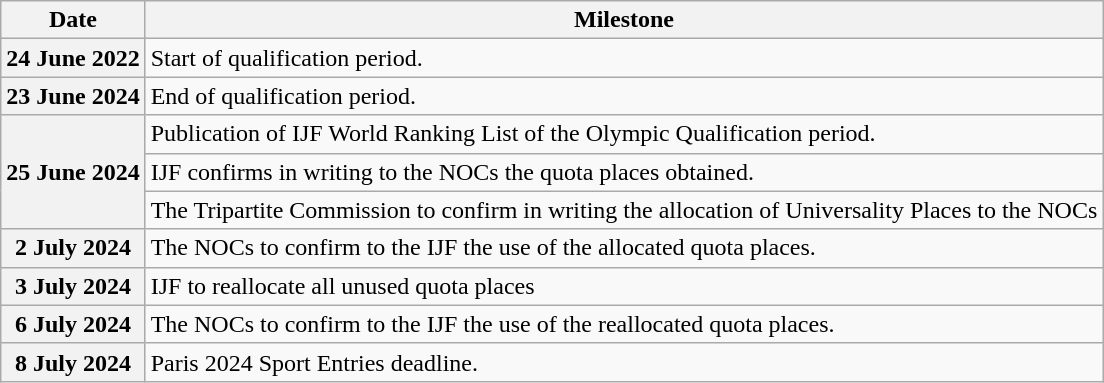<table class="wikitable">
<tr>
<th>Date</th>
<th>Milestone</th>
</tr>
<tr>
<th>24 June 2022</th>
<td>Start of qualification period.</td>
</tr>
<tr>
<th>23 June 2024</th>
<td>End of qualification period.</td>
</tr>
<tr>
<th rowspan=3>25 June 2024</th>
<td>Publication of IJF World Ranking List of the Olympic Qualification period.</td>
</tr>
<tr>
<td>IJF confirms in writing to the NOCs the quota places obtained.</td>
</tr>
<tr>
<td>The Tripartite Commission to confirm in writing the allocation of Universality Places to the NOCs</td>
</tr>
<tr>
<th>2 July 2024</th>
<td>The NOCs to confirm to the IJF the use of the allocated quota places.</td>
</tr>
<tr>
<th>3 July 2024</th>
<td>IJF to reallocate all unused quota places</td>
</tr>
<tr>
<th>6 July 2024</th>
<td>The NOCs to confirm to the IJF the use of the reallocated quota places.</td>
</tr>
<tr>
<th>8 July 2024</th>
<td>Paris 2024 Sport Entries deadline.</td>
</tr>
</table>
